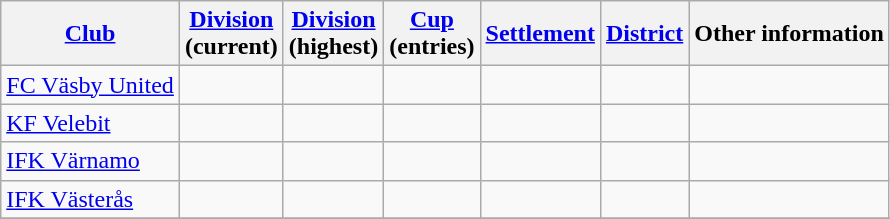<table class="wikitable" style="text-align:left">
<tr>
<th style= width="180px"><a href='#'>Club</a></th>
<th style= width="80px"><a href='#'>Division</a><br> (current)</th>
<th style= width="80px"><a href='#'>Division</a><br> (highest)</th>
<th style= width="60px"><a href='#'>Cup</a><br> (entries)</th>
<th style= width="110px"><a href='#'>Settlement</a></th>
<th style= width="110px"><a href='#'>District</a></th>
<th style= width="230px">Other information</th>
</tr>
<tr>
<td><a href='#'>FC Väsby United</a></td>
<td></td>
<td></td>
<td></td>
<td></td>
<td></td>
<td></td>
</tr>
<tr>
<td><a href='#'>KF Velebit</a></td>
<td></td>
<td></td>
<td></td>
<td></td>
<td></td>
<td></td>
</tr>
<tr>
<td><a href='#'>IFK Värnamo</a></td>
<td></td>
<td></td>
<td></td>
<td></td>
<td></td>
<td></td>
</tr>
<tr>
<td><a href='#'>IFK Västerås</a></td>
<td></td>
<td></td>
<td></td>
<td></td>
<td></td>
<td></td>
</tr>
<tr>
</tr>
</table>
